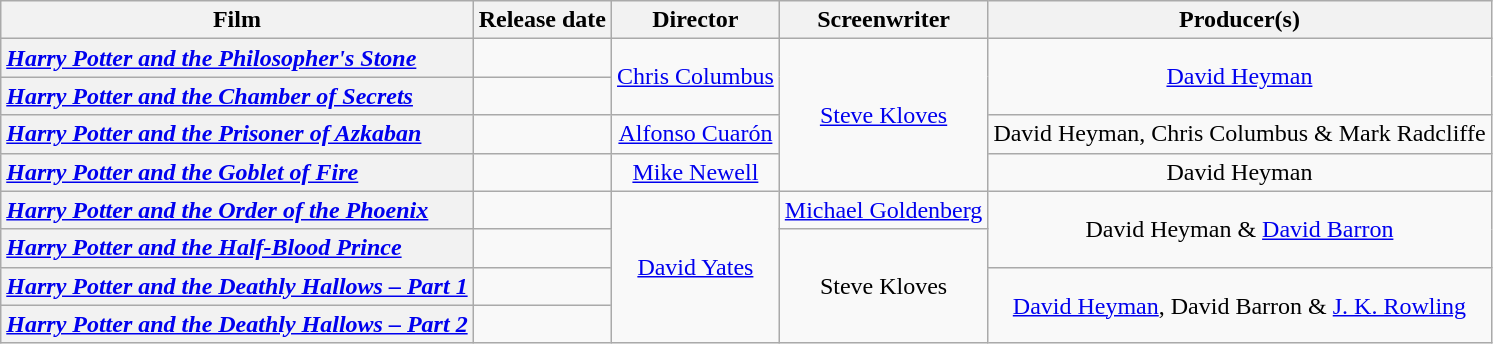<table class="wikitable sortable plainrowheaders" style="text-align:center" border="1">
<tr>
<th scope="col">Film</th>
<th scope="col">Release date</th>
<th scope="col">Director</th>
<th scope="col">Screenwriter</th>
<th scope="col">Producer(s)</th>
</tr>
<tr>
<th scope="row" style="text-align:left"><em><a href='#'>Harry Potter and the Philosopher's Stone</a></em></th>
<td style="text-align:left"></td>
<td rowspan="2"><a href='#'>Chris Columbus</a></td>
<td rowspan="4"><a href='#'>Steve Kloves</a></td>
<td rowspan="2"><a href='#'>David Heyman</a><br></td>
</tr>
<tr>
<th scope="row" style="text-align:left"><em><a href='#'>Harry Potter and the Chamber of Secrets</a></em></th>
<td style="text-align:left"></td>
</tr>
<tr>
<th scope="row" style="text-align:left"><em><a href='#'>Harry Potter and the Prisoner of Azkaban</a></em></th>
<td style="text-align:left"></td>
<td><a href='#'>Alfonso Cuarón</a></td>
<td>David Heyman, Chris Columbus & Mark Radcliffe</td>
</tr>
<tr>
<th scope="row" style="text-align:left"><em><a href='#'>Harry Potter and the Goblet of Fire</a></em></th>
<td style="text-align:left"></td>
<td><a href='#'>Mike Newell</a></td>
<td>David Heyman</td>
</tr>
<tr>
<th scope="row" style="text-align:left"><em><a href='#'>Harry Potter and the Order of the Phoenix</a></em></th>
<td style="text-align:left"></td>
<td rowspan="4"><a href='#'>David Yates</a></td>
<td><a href='#'>Michael Goldenberg</a></td>
<td rowspan="2">David Heyman & <a href='#'>David Barron</a></td>
</tr>
<tr>
<th scope="row" style="text-align:left"><em><a href='#'>Harry Potter and the Half-Blood Prince</a></em></th>
<td style="text-align:left"></td>
<td rowspan="3">Steve Kloves</td>
</tr>
<tr>
<th scope="row" style="text-align:left"><em><a href='#'>Harry Potter and the Deathly Hallows – Part 1</a></em></th>
<td style="text-align:left"></td>
<td rowspan="2"><a href='#'>David Heyman</a>, David Barron & <a href='#'>J. K. Rowling</a></td>
</tr>
<tr>
<th scope="row" style="text-align:left"><em><a href='#'>Harry Potter and the Deathly Hallows – Part 2</a></em></th>
<td style="text-align:left"></td>
</tr>
</table>
